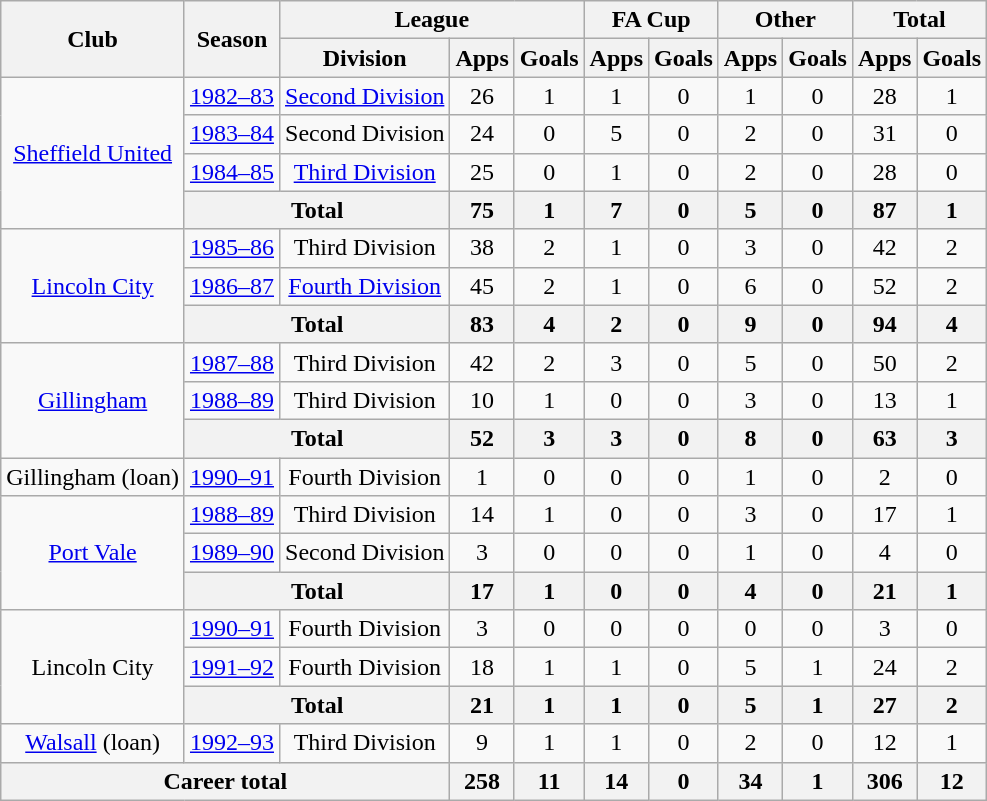<table class="wikitable" style="text-align: center;">
<tr>
<th rowspan="2">Club</th>
<th rowspan="2">Season</th>
<th colspan="3">League</th>
<th colspan="2">FA Cup</th>
<th colspan="2">Other</th>
<th colspan="2">Total</th>
</tr>
<tr>
<th>Division</th>
<th>Apps</th>
<th>Goals</th>
<th>Apps</th>
<th>Goals</th>
<th>Apps</th>
<th>Goals</th>
<th>Apps</th>
<th>Goals</th>
</tr>
<tr>
<td rowspan="4"><a href='#'>Sheffield United</a></td>
<td><a href='#'>1982–83</a></td>
<td><a href='#'>Second Division</a></td>
<td>26</td>
<td>1</td>
<td>1</td>
<td>0</td>
<td>1</td>
<td>0</td>
<td>28</td>
<td>1</td>
</tr>
<tr>
<td><a href='#'>1983–84</a></td>
<td>Second Division</td>
<td>24</td>
<td>0</td>
<td>5</td>
<td>0</td>
<td>2</td>
<td>0</td>
<td>31</td>
<td>0</td>
</tr>
<tr>
<td><a href='#'>1984–85</a></td>
<td><a href='#'>Third Division</a></td>
<td>25</td>
<td>0</td>
<td>1</td>
<td>0</td>
<td>2</td>
<td>0</td>
<td>28</td>
<td>0</td>
</tr>
<tr>
<th colspan="2">Total</th>
<th>75</th>
<th>1</th>
<th>7</th>
<th>0</th>
<th>5</th>
<th>0</th>
<th>87</th>
<th>1</th>
</tr>
<tr>
<td rowspan="3"><a href='#'>Lincoln City</a></td>
<td><a href='#'>1985–86</a></td>
<td>Third Division</td>
<td>38</td>
<td>2</td>
<td>1</td>
<td>0</td>
<td>3</td>
<td>0</td>
<td>42</td>
<td>2</td>
</tr>
<tr>
<td><a href='#'>1986–87</a></td>
<td><a href='#'>Fourth Division</a></td>
<td>45</td>
<td>2</td>
<td>1</td>
<td>0</td>
<td>6</td>
<td>0</td>
<td>52</td>
<td>2</td>
</tr>
<tr>
<th colspan="2">Total</th>
<th>83</th>
<th>4</th>
<th>2</th>
<th>0</th>
<th>9</th>
<th>0</th>
<th>94</th>
<th>4</th>
</tr>
<tr>
<td rowspan="3"><a href='#'>Gillingham</a></td>
<td><a href='#'>1987–88</a></td>
<td>Third Division</td>
<td>42</td>
<td>2</td>
<td>3</td>
<td>0</td>
<td>5</td>
<td>0</td>
<td>50</td>
<td>2</td>
</tr>
<tr>
<td><a href='#'>1988–89</a></td>
<td>Third Division</td>
<td>10</td>
<td>1</td>
<td>0</td>
<td>0</td>
<td>3</td>
<td>0</td>
<td>13</td>
<td>1</td>
</tr>
<tr>
<th colspan="2">Total</th>
<th>52</th>
<th>3</th>
<th>3</th>
<th>0</th>
<th>8</th>
<th>0</th>
<th>63</th>
<th>3</th>
</tr>
<tr>
<td>Gillingham (loan)</td>
<td><a href='#'>1990–91</a></td>
<td>Fourth Division</td>
<td>1</td>
<td>0</td>
<td>0</td>
<td>0</td>
<td>1</td>
<td>0</td>
<td>2</td>
<td>0</td>
</tr>
<tr>
<td rowspan="3"><a href='#'>Port Vale</a></td>
<td><a href='#'>1988–89</a></td>
<td>Third Division</td>
<td>14</td>
<td>1</td>
<td>0</td>
<td>0</td>
<td>3</td>
<td>0</td>
<td>17</td>
<td>1</td>
</tr>
<tr>
<td><a href='#'>1989–90</a></td>
<td>Second Division</td>
<td>3</td>
<td>0</td>
<td>0</td>
<td>0</td>
<td>1</td>
<td>0</td>
<td>4</td>
<td>0</td>
</tr>
<tr>
<th colspan="2">Total</th>
<th>17</th>
<th>1</th>
<th>0</th>
<th>0</th>
<th>4</th>
<th>0</th>
<th>21</th>
<th>1</th>
</tr>
<tr>
<td rowspan="3">Lincoln City</td>
<td><a href='#'>1990–91</a></td>
<td>Fourth Division</td>
<td>3</td>
<td>0</td>
<td>0</td>
<td>0</td>
<td>0</td>
<td>0</td>
<td>3</td>
<td>0</td>
</tr>
<tr>
<td><a href='#'>1991–92</a></td>
<td>Fourth Division</td>
<td>18</td>
<td>1</td>
<td>1</td>
<td>0</td>
<td>5</td>
<td>1</td>
<td>24</td>
<td>2</td>
</tr>
<tr>
<th colspan="2">Total</th>
<th>21</th>
<th>1</th>
<th>1</th>
<th>0</th>
<th>5</th>
<th>1</th>
<th>27</th>
<th>2</th>
</tr>
<tr>
<td><a href='#'>Walsall</a> (loan)</td>
<td><a href='#'>1992–93</a></td>
<td>Third Division</td>
<td>9</td>
<td>1</td>
<td>1</td>
<td>0</td>
<td>2</td>
<td>0</td>
<td>12</td>
<td>1</td>
</tr>
<tr>
<th colspan="3">Career total</th>
<th>258</th>
<th>11</th>
<th>14</th>
<th>0</th>
<th>34</th>
<th>1</th>
<th>306</th>
<th>12</th>
</tr>
</table>
